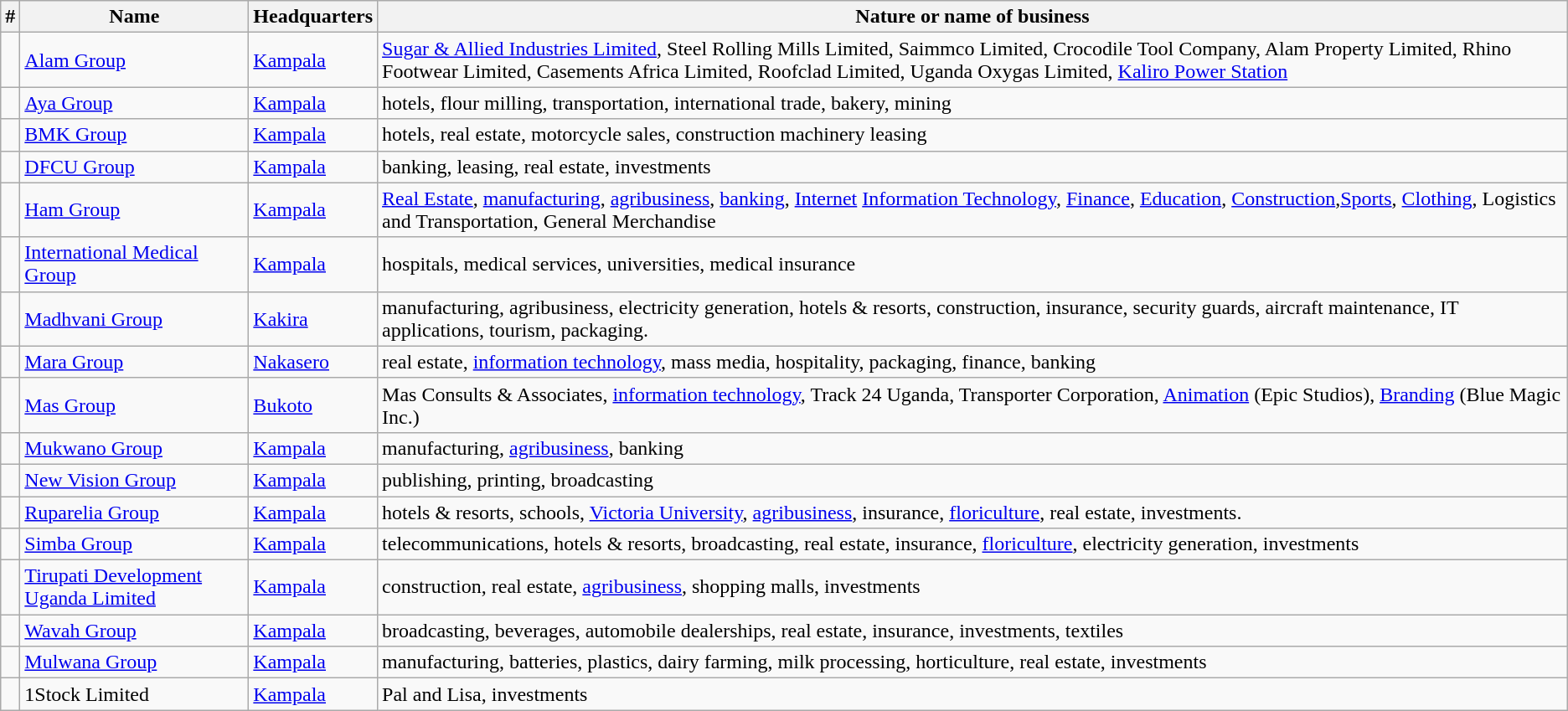<table class="wikitable sortable">
<tr>
<th>#</th>
<th>Name</th>
<th>Headquarters</th>
<th>Nature or name of business</th>
</tr>
<tr>
<td></td>
<td><a href='#'>Alam Group</a></td>
<td><a href='#'>Kampala</a></td>
<td><a href='#'>Sugar & Allied Industries Limited</a>, Steel Rolling Mills Limited, Saimmco Limited, Crocodile Tool Company, Alam Property Limited, Rhino Footwear Limited, Casements Africa Limited, Roofclad Limited, Uganda Oxygas Limited, <a href='#'>Kaliro Power Station</a></td>
</tr>
<tr>
<td></td>
<td><a href='#'>Aya Group</a></td>
<td><a href='#'>Kampala</a></td>
<td>hotels, flour milling, transportation, international trade, bakery, mining</td>
</tr>
<tr>
<td></td>
<td><a href='#'>BMK Group</a></td>
<td><a href='#'>Kampala</a></td>
<td>hotels, real estate, motorcycle sales, construction machinery leasing</td>
</tr>
<tr>
<td></td>
<td><a href='#'>DFCU Group</a></td>
<td><a href='#'>Kampala</a></td>
<td>banking, leasing, real estate, investments</td>
</tr>
<tr>
<td></td>
<td><a href='#'>Ham Group</a></td>
<td><a href='#'>Kampala</a></td>
<td><a href='#'>Real Estate</a>, <a href='#'>manufacturing</a>, <a href='#'>agribusiness</a>, <a href='#'>banking</a>, <a href='#'>Internet</a> <a href='#'>Information Technology</a>, <a href='#'>Finance</a>, <a href='#'>Education</a>, <a href='#'>Construction</a>,<a href='#'>Sports</a>, <a href='#'>Clothing</a>, Logistics and Transportation, General Merchandise</td>
</tr>
<tr>
<td></td>
<td><a href='#'>International Medical Group</a></td>
<td><a href='#'>Kampala</a></td>
<td>hospitals, medical services, universities, medical insurance</td>
</tr>
<tr>
<td></td>
<td><a href='#'>Madhvani Group</a></td>
<td><a href='#'>Kakira</a></td>
<td>manufacturing, agribusiness, electricity generation, hotels & resorts, construction, insurance, security guards, aircraft maintenance, IT applications, tourism, packaging.</td>
</tr>
<tr>
<td></td>
<td><a href='#'>Mara Group</a></td>
<td><a href='#'>Nakasero</a></td>
<td>real estate, <a href='#'>information technology</a>, mass media, hospitality, packaging, finance, banking</td>
</tr>
<tr>
<td></td>
<td><a href='#'>Mas Group</a></td>
<td><a href='#'>Bukoto</a></td>
<td>Mas Consults & Associates, <a href='#'>information technology</a>, Track 24 Uganda, Transporter Corporation, <a href='#'>Animation</a> (Epic Studios), <a href='#'>Branding</a> (Blue Magic Inc.)</td>
</tr>
<tr>
<td></td>
<td><a href='#'>Mukwano Group</a></td>
<td><a href='#'>Kampala</a></td>
<td>manufacturing, <a href='#'>agribusiness</a>, banking</td>
</tr>
<tr>
<td></td>
<td><a href='#'>New Vision Group</a></td>
<td><a href='#'>Kampala</a></td>
<td>publishing, printing, broadcasting</td>
</tr>
<tr>
<td></td>
<td><a href='#'>Ruparelia Group</a></td>
<td><a href='#'>Kampala</a></td>
<td>hotels & resorts, schools, <a href='#'>Victoria University</a>, <a href='#'>agribusiness</a>, insurance, <a href='#'>floriculture</a>, real estate, investments.</td>
</tr>
<tr>
<td></td>
<td><a href='#'>Simba Group</a></td>
<td><a href='#'>Kampala</a></td>
<td>telecommunications, hotels & resorts, broadcasting, real estate, insurance, <a href='#'>floriculture</a>, electricity generation, investments</td>
</tr>
<tr>
<td></td>
<td><a href='#'>Tirupati Development Uganda Limited</a></td>
<td><a href='#'>Kampala</a></td>
<td>construction, real estate, <a href='#'>agribusiness</a>, shopping malls, investments</td>
</tr>
<tr>
<td></td>
<td><a href='#'>Wavah Group</a></td>
<td><a href='#'>Kampala</a></td>
<td>broadcasting, beverages, automobile dealerships, real estate, insurance, investments, textiles</td>
</tr>
<tr>
<td></td>
<td><a href='#'>Mulwana Group</a></td>
<td><a href='#'>Kampala</a></td>
<td>manufacturing, batteries, plastics, dairy farming, milk processing, horticulture, real estate, investments</td>
</tr>
<tr>
<td></td>
<td>1Stock Limited</td>
<td><a href='#'>Kampala</a></td>
<td>Pal and Lisa, investments</td>
</tr>
</table>
